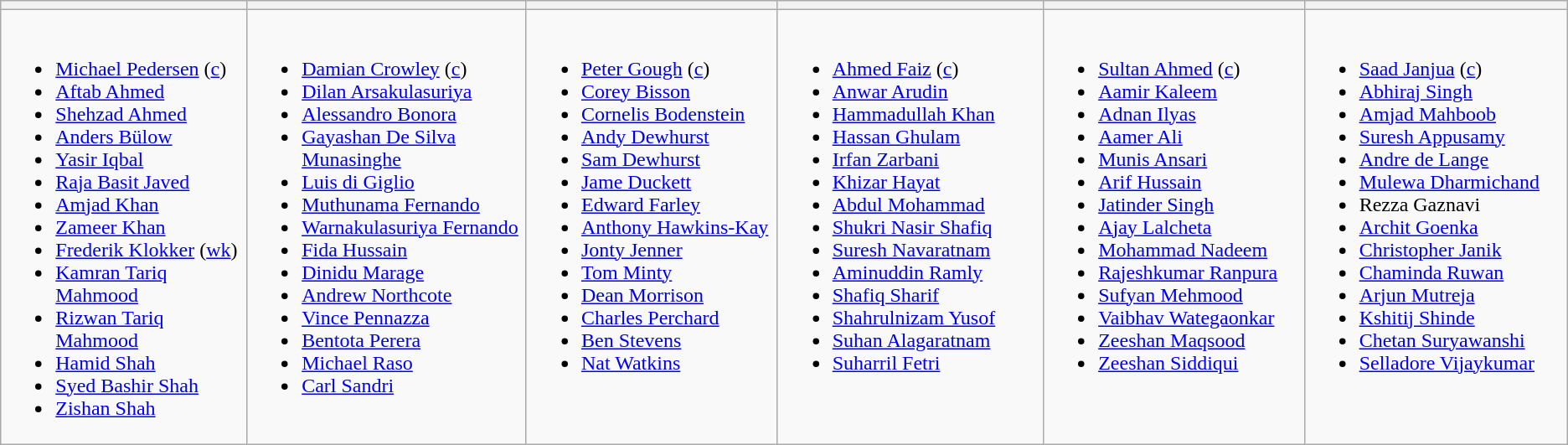<table class="wikitable">
<tr>
<th width=330></th>
<th width=330></th>
<th width=330></th>
<th width=330></th>
<th width=330></th>
<th width=330></th>
</tr>
<tr>
<td valign=top><br><ul><li><a href='#'>Michael Pedersen</a> (<a href='#'>c</a>)</li><li><a href='#'>Aftab Ahmed</a></li><li><a href='#'>Shehzad Ahmed</a></li><li><a href='#'>Anders Bülow</a></li><li><a href='#'>Yasir Iqbal</a></li><li><a href='#'>Raja Basit Javed</a></li><li><a href='#'>Amjad Khan</a></li><li><a href='#'>Zameer Khan</a></li><li><a href='#'>Frederik Klokker</a> (<a href='#'>wk</a>)</li><li><a href='#'>Kamran Tariq Mahmood</a></li><li><a href='#'>Rizwan Tariq Mahmood</a></li><li><a href='#'>Hamid Shah</a></li><li><a href='#'>Syed Bashir Shah</a></li><li><a href='#'>Zishan Shah</a></li></ul></td>
<td valign=top><br><ul><li><a href='#'>Damian Crowley</a> (<a href='#'>c</a>)</li><li><a href='#'>Dilan Arsakulasuriya</a></li><li><a href='#'>Alessandro Bonora</a></li><li><a href='#'>Gayashan De Silva Munasinghe</a></li><li><a href='#'>Luis di Giglio</a></li><li><a href='#'>Muthunama Fernando</a></li><li><a href='#'>Warnakulasuriya Fernando</a></li><li><a href='#'>Fida Hussain</a></li><li><a href='#'>Dinidu Marage</a></li><li><a href='#'>Andrew Northcote</a></li><li><a href='#'>Vince Pennazza</a></li><li><a href='#'>Bentota Perera</a></li><li><a href='#'>Michael Raso</a></li><li><a href='#'>Carl Sandri</a></li></ul></td>
<td valign=top><br><ul><li><a href='#'>Peter Gough</a> (<a href='#'>c</a>)</li><li><a href='#'>Corey Bisson</a></li><li><a href='#'>Cornelis Bodenstein</a></li><li><a href='#'>Andy Dewhurst</a></li><li><a href='#'>Sam Dewhurst</a></li><li><a href='#'>Jame Duckett</a></li><li><a href='#'>Edward Farley</a></li><li><a href='#'>Anthony Hawkins-Kay</a></li><li><a href='#'>Jonty Jenner</a></li><li><a href='#'>Tom Minty</a></li><li><a href='#'>Dean Morrison</a></li><li><a href='#'>Charles Perchard</a></li><li><a href='#'>Ben Stevens</a></li><li><a href='#'>Nat Watkins</a></li></ul></td>
<td valign=top><br><ul><li><a href='#'>Ahmed Faiz</a> (<a href='#'>c</a>)</li><li><a href='#'>Anwar Arudin</a></li><li><a href='#'>Hammadullah Khan</a></li><li><a href='#'>Hassan Ghulam</a></li><li><a href='#'>Irfan Zarbani</a></li><li><a href='#'>Khizar Hayat</a></li><li><a href='#'>Abdul Mohammad</a></li><li><a href='#'>Shukri Nasir Shafiq</a></li><li><a href='#'>Suresh Navaratnam</a></li><li><a href='#'>Aminuddin Ramly</a></li><li><a href='#'>Shafiq Sharif</a></li><li><a href='#'>Shahrulnizam Yusof</a></li><li><a href='#'>Suhan Alagaratnam</a></li><li><a href='#'>Suharril Fetri</a></li></ul></td>
<td valign=top><br><ul><li><a href='#'>Sultan Ahmed</a> (<a href='#'>c</a>)</li><li><a href='#'>Aamir Kaleem</a></li><li><a href='#'>Adnan Ilyas</a></li><li><a href='#'>Aamer Ali</a></li><li><a href='#'>Munis Ansari</a></li><li><a href='#'>Arif Hussain</a></li><li><a href='#'>Jatinder Singh</a></li><li><a href='#'>Ajay Lalcheta</a></li><li><a href='#'>Mohammad Nadeem</a></li><li><a href='#'>Rajeshkumar Ranpura</a></li><li><a href='#'>Sufyan Mehmood</a></li><li><a href='#'>Vaibhav Wategaonkar</a></li><li><a href='#'>Zeeshan Maqsood</a></li><li><a href='#'>Zeeshan Siddiqui</a></li></ul></td>
<td valign=top><br><ul><li><a href='#'>Saad Janjua</a> (<a href='#'>c</a>)</li><li><a href='#'>Abhiraj Singh</a></li><li><a href='#'>Amjad Mahboob</a></li><li><a href='#'>Suresh Appusamy</a></li><li><a href='#'>Andre de Lange</a></li><li><a href='#'>Mulewa Dharmichand</a></li><li>Rezza Gaznavi</li><li><a href='#'>Archit Goenka</a></li><li><a href='#'>Christopher Janik</a></li><li><a href='#'>Chaminda Ruwan</a></li><li><a href='#'>Arjun Mutreja</a></li><li><a href='#'>Kshitij Shinde</a></li><li><a href='#'>Chetan Suryawanshi</a></li><li><a href='#'>Selladore Vijaykumar</a></li></ul></td>
</tr>
</table>
